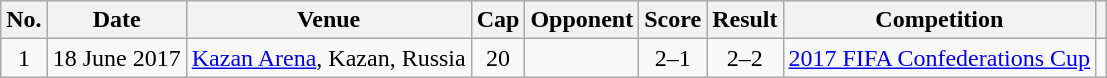<table class=wikitable>
<tr>
<th>No.</th>
<th>Date</th>
<th>Venue</th>
<th>Cap</th>
<th>Opponent</th>
<th>Score</th>
<th>Result</th>
<th>Competition</th>
<th></th>
</tr>
<tr>
<td align=center>1</td>
<td>18 June 2017</td>
<td><a href='#'>Kazan Arena</a>, Kazan, Russia</td>
<td align=center>20</td>
<td></td>
<td align=center>2–1</td>
<td align=center>2–2</td>
<td><a href='#'>2017 FIFA Confederations Cup</a></td>
<td align=center></td>
</tr>
</table>
